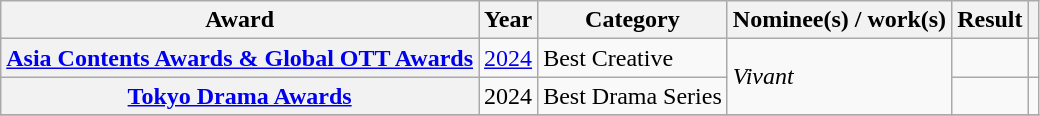<table class="wikitable plainrowheaders sortable">
<tr>
<th scope="col">Award</th>
<th scope="col">Year</th>
<th scope="col">Category</th>
<th scope="col">Nominee(s) / work(s)</th>
<th scope="col">Result</th>
<th scope="col" class="unsortable"></th>
</tr>
<tr>
<th scope="row"><a href='#'>Asia Contents Awards & Global OTT Awards</a></th>
<td style="text-align:center"><a href='#'>2024</a></td>
<td>Best Creative</td>
<td rowspan=2><em>Vivant</em></td>
<td></td>
<td style="text-align:center"></td>
</tr>
<tr>
<th scope="row"><a href='#'>Tokyo Drama Awards</a></th>
<td style="text-align:center">2024</td>
<td>Best Drama Series</td>
<td></td>
<td style="text-align:center"></td>
</tr>
<tr>
</tr>
</table>
